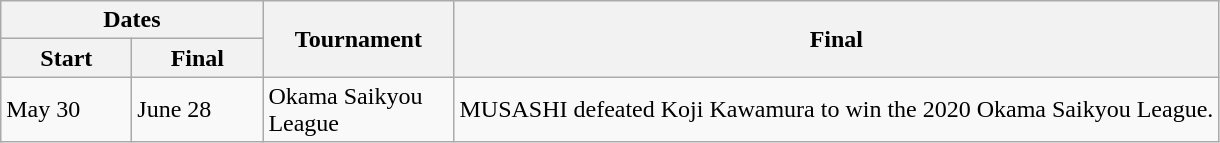<table class="wikitable">
<tr>
<th colspan=2>Dates</th>
<th rowspan=2 scope="col" style="width: 120px;">Tournament</th>
<th rowspan=2>Final</th>
</tr>
<tr>
<th scope="col" style="width: 80px;">Start</th>
<th scope="col" style="width: 80px;">Final</th>
</tr>
<tr>
<td>May 30</td>
<td>June 28</td>
<td>Okama Saikyou League</td>
<td>MUSASHI defeated Koji Kawamura to win the 2020 Okama Saikyou League.</td>
</tr>
</table>
